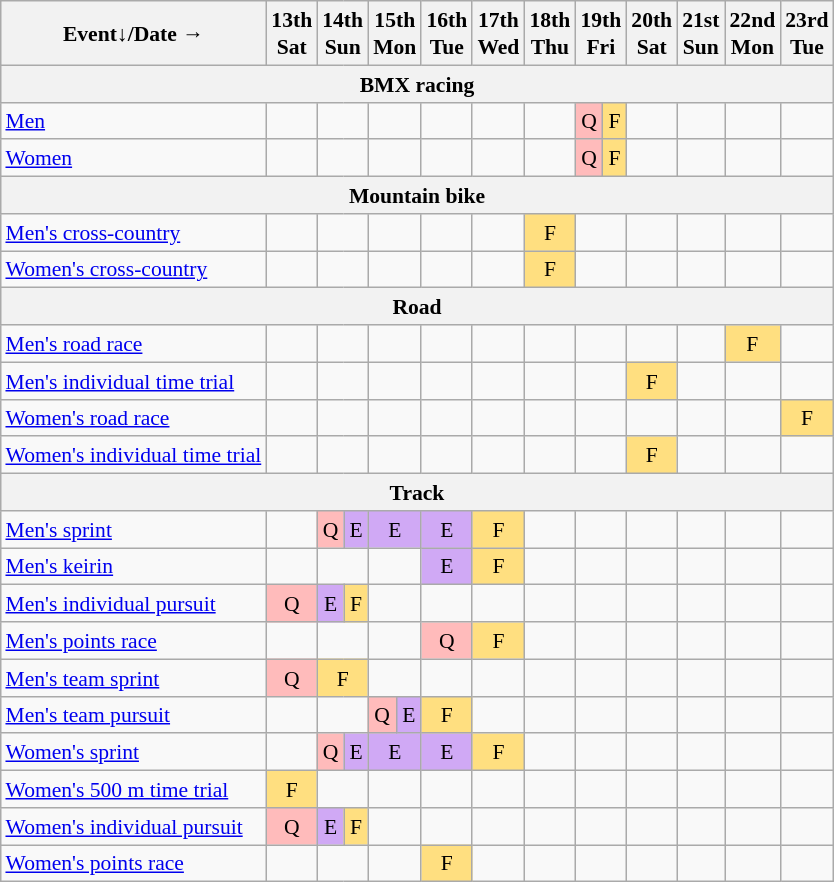<table class="wikitable" style="margin:0.5em auto; font-size:90%; line-height:1.25em; text-align:center;">
<tr>
<th>Event↓/Date →</th>
<th>13th<br>Sat</th>
<th colspan=2>14th<br>Sun</th>
<th colspan=2>15th<br>Mon</th>
<th>16th<br>Tue</th>
<th>17th<br>Wed</th>
<th>18th<br>Thu</th>
<th colspan=2>19th<br>Fri</th>
<th>20th<br>Sat</th>
<th>21st<br>Sun</th>
<th>22nd<br>Mon</th>
<th>23rd<br>Tue</th>
</tr>
<tr>
<th colspan=15>BMX racing</th>
</tr>
<tr>
<td align="left"><a href='#'>Men</a></td>
<td></td>
<td colspan=2></td>
<td colspan=2></td>
<td></td>
<td></td>
<td></td>
<td bgcolor="#FFBBBB">Q</td>
<td bgcolor="#FFDF80">F</td>
<td></td>
<td></td>
<td></td>
<td></td>
</tr>
<tr>
<td align="left"><a href='#'>Women</a></td>
<td></td>
<td colspan=2></td>
<td colspan=2></td>
<td></td>
<td></td>
<td></td>
<td bgcolor="#FFBBBB">Q</td>
<td bgcolor="#FFDF80">F</td>
<td></td>
<td></td>
<td></td>
<td></td>
</tr>
<tr>
<th colspan=15>Mountain bike</th>
</tr>
<tr>
<td align="left"><a href='#'>Men's cross-country</a></td>
<td></td>
<td colspan=2></td>
<td colspan=2></td>
<td></td>
<td></td>
<td bgcolor="#FFDF80">F</td>
<td colspan=2></td>
<td></td>
<td></td>
<td></td>
<td></td>
</tr>
<tr>
<td align="left"><a href='#'>Women's cross-country</a></td>
<td></td>
<td colspan=2></td>
<td colspan=2></td>
<td></td>
<td></td>
<td bgcolor="#FFDF80">F</td>
<td colspan=2></td>
<td></td>
<td></td>
<td></td>
<td></td>
</tr>
<tr>
<th colspan=15>Road</th>
</tr>
<tr>
<td align="left"><a href='#'>Men's road race</a></td>
<td></td>
<td colspan=2></td>
<td colspan=2></td>
<td></td>
<td></td>
<td></td>
<td colspan=2></td>
<td></td>
<td></td>
<td bgcolor="#FFDF80">F</td>
<td></td>
</tr>
<tr>
<td align="left"><a href='#'>Men's individual time trial</a></td>
<td></td>
<td colspan=2></td>
<td colspan=2></td>
<td></td>
<td></td>
<td></td>
<td colspan=2></td>
<td bgcolor="#FFDF80">F</td>
<td></td>
<td></td>
<td></td>
</tr>
<tr>
<td align="left"><a href='#'>Women's road race</a></td>
<td></td>
<td colspan=2></td>
<td colspan=2></td>
<td></td>
<td></td>
<td></td>
<td colspan=2></td>
<td></td>
<td></td>
<td></td>
<td bgcolor="#FFDF80">F</td>
</tr>
<tr>
<td align="left"><a href='#'>Women's individual time trial</a></td>
<td></td>
<td colspan=2></td>
<td colspan=2></td>
<td></td>
<td></td>
<td></td>
<td colspan=2></td>
<td bgcolor="#FFDF80">F</td>
<td></td>
<td></td>
<td></td>
</tr>
<tr>
<th colspan=15>Track</th>
</tr>
<tr>
<td align="left"><a href='#'>Men's sprint</a></td>
<td></td>
<td bgcolor="#FFBBBB">Q</td>
<td bgcolor="#D0A9F5">E</td>
<td colspan=2 bgcolor="#D0A9F5">E</td>
<td bgcolor="#D0A9F5">E</td>
<td bgcolor="#FFDF80">F</td>
<td></td>
<td colspan=2></td>
<td></td>
<td></td>
<td></td>
<td></td>
</tr>
<tr>
<td align="left"><a href='#'>Men's keirin</a></td>
<td></td>
<td colspan=2></td>
<td colspan=2></td>
<td bgcolor="#D0A9F5">E</td>
<td bgcolor="#FFDF80">F</td>
<td></td>
<td colspan=2></td>
<td></td>
<td></td>
<td></td>
<td></td>
</tr>
<tr>
<td align="left"><a href='#'>Men's individual pursuit</a></td>
<td bgcolor="#FFBBBB">Q</td>
<td bgcolor="#D0A9F5">E</td>
<td bgcolor="#FFDF80">F</td>
<td colspan=2></td>
<td></td>
<td></td>
<td></td>
<td colspan=2></td>
<td></td>
<td></td>
<td></td>
<td></td>
</tr>
<tr>
<td align="left"><a href='#'>Men's points race</a></td>
<td></td>
<td colspan=2></td>
<td colspan=2></td>
<td bgcolor="#FFBBBB">Q</td>
<td bgcolor="#FFDF80">F</td>
<td></td>
<td colspan=2></td>
<td></td>
<td></td>
<td></td>
<td></td>
</tr>
<tr>
<td align="left"><a href='#'>Men's team sprint</a></td>
<td bgcolor="#FFBBBB">Q</td>
<td colspan=2 bgcolor="#FFDF80">F</td>
<td colspan=2></td>
<td></td>
<td></td>
<td></td>
<td colspan=2></td>
<td></td>
<td></td>
<td></td>
<td></td>
</tr>
<tr>
<td align="left"><a href='#'>Men's team pursuit</a></td>
<td></td>
<td colspan=2></td>
<td bgcolor="#FFBBBB">Q</td>
<td bgcolor="#D0A9F5">E</td>
<td bgcolor="#FFDF80">F</td>
<td></td>
<td></td>
<td colspan=2></td>
<td></td>
<td></td>
<td></td>
<td></td>
</tr>
<tr>
<td align="left"><a href='#'>Women's sprint</a></td>
<td></td>
<td bgcolor="#FFBBBB">Q</td>
<td bgcolor="#D0A9F5">E</td>
<td colspan=2 bgcolor="#D0A9F5">E</td>
<td bgcolor="#D0A9F5">E</td>
<td bgcolor="#FFDF80">F</td>
<td></td>
<td colspan=2></td>
<td></td>
<td></td>
<td></td>
<td></td>
</tr>
<tr>
<td align="left"><a href='#'>Women's 500 m time trial</a></td>
<td bgcolor="#FFDF80">F</td>
<td colspan=2></td>
<td colspan=2></td>
<td></td>
<td></td>
<td></td>
<td colspan=2></td>
<td></td>
<td></td>
<td></td>
<td></td>
</tr>
<tr>
<td align="left"><a href='#'>Women's individual pursuit</a></td>
<td bgcolor="#FFBBBB">Q</td>
<td bgcolor="#D0A9F5">E</td>
<td bgcolor="#FFDF80">F</td>
<td colspan=2></td>
<td></td>
<td></td>
<td></td>
<td colspan=2></td>
<td></td>
<td></td>
<td></td>
<td></td>
</tr>
<tr>
<td align="left"><a href='#'>Women's points race</a></td>
<td></td>
<td colspan=2></td>
<td colspan=2></td>
<td bgcolor="#FFDF80">F</td>
<td></td>
<td></td>
<td colspan=2></td>
<td></td>
<td></td>
<td></td>
<td></td>
</tr>
</table>
